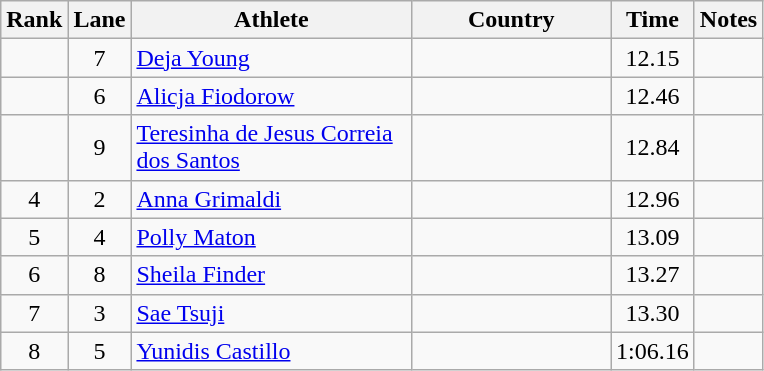<table class="wikitable sortable" style="text-align:center">
<tr>
<th>Rank</th>
<th>Lane</th>
<th style="width:180px">Athlete</th>
<th style="width:125px">Country</th>
<th>Time</th>
<th>Notes</th>
</tr>
<tr>
<td></td>
<td>7</td>
<td style="text-align:left;"><a href='#'>Deja Young</a></td>
<td style="text-align:left;"></td>
<td>12.15</td>
<td></td>
</tr>
<tr>
<td></td>
<td>6</td>
<td style="text-align:left;"><a href='#'>Alicja Fiodorow</a></td>
<td style="text-align:left;"></td>
<td>12.46</td>
<td></td>
</tr>
<tr>
<td></td>
<td>9</td>
<td style="text-align:left;"><a href='#'>Teresinha de Jesus Correia dos Santos</a></td>
<td style="text-align:left;"></td>
<td>12.84</td>
<td></td>
</tr>
<tr>
<td>4</td>
<td>2</td>
<td style="text-align:left;"><a href='#'>Anna Grimaldi</a></td>
<td style="text-align:left;"></td>
<td>12.96</td>
<td></td>
</tr>
<tr>
<td>5</td>
<td>4</td>
<td style="text-align:left;"><a href='#'>Polly Maton</a></td>
<td style="text-align:left;"></td>
<td>13.09</td>
<td></td>
</tr>
<tr>
<td>6</td>
<td>8</td>
<td style="text-align:left;"><a href='#'>Sheila Finder</a></td>
<td style="text-align:left;"></td>
<td>13.27</td>
<td></td>
</tr>
<tr>
<td>7</td>
<td>3</td>
<td style="text-align:left;"><a href='#'>Sae Tsuji</a></td>
<td style="text-align:left;"></td>
<td>13.30</td>
<td></td>
</tr>
<tr>
<td>8</td>
<td>5</td>
<td style="text-align:left;"><a href='#'>Yunidis Castillo</a></td>
<td style="text-align:left;"></td>
<td>1:06.16</td>
<td></td>
</tr>
</table>
